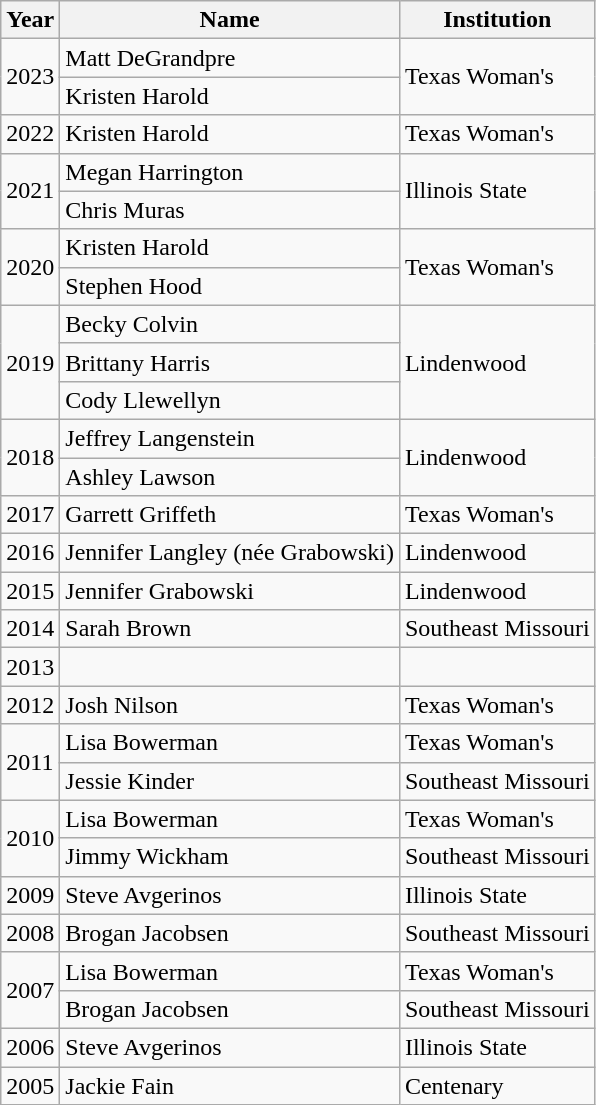<table class="wikitable">
<tr>
<th>Year</th>
<th>Name</th>
<th>Institution</th>
</tr>
<tr>
<td rowspan="2">2023</td>
<td>Matt DeGrandpre</td>
<td rowspan="2">Texas Woman's</td>
</tr>
<tr>
<td>Kristen Harold</td>
</tr>
<tr>
<td>2022</td>
<td>Kristen Harold</td>
<td>Texas Woman's</td>
</tr>
<tr>
<td rowspan="2">2021</td>
<td>Megan Harrington</td>
<td rowspan="2">Illinois State</td>
</tr>
<tr>
<td>Chris Muras</td>
</tr>
<tr>
<td rowspan="2">2020</td>
<td>Kristen Harold</td>
<td rowspan="2">Texas Woman's</td>
</tr>
<tr>
<td>Stephen Hood</td>
</tr>
<tr>
<td rowspan="3">2019</td>
<td>Becky Colvin</td>
<td rowspan="3">Lindenwood</td>
</tr>
<tr>
<td>Brittany Harris</td>
</tr>
<tr>
<td>Cody Llewellyn</td>
</tr>
<tr>
<td rowspan="2">2018</td>
<td>Jeffrey Langenstein</td>
<td rowspan="2">Lindenwood</td>
</tr>
<tr>
<td>Ashley Lawson</td>
</tr>
<tr>
<td>2017</td>
<td>Garrett Griffeth</td>
<td>Texas Woman's</td>
</tr>
<tr>
<td>2016</td>
<td>Jennifer Langley (née Grabowski)</td>
<td>Lindenwood</td>
</tr>
<tr>
<td>2015</td>
<td>Jennifer Grabowski</td>
<td>Lindenwood</td>
</tr>
<tr>
<td>2014</td>
<td>Sarah Brown</td>
<td>Southeast Missouri</td>
</tr>
<tr>
<td>2013</td>
<td></td>
<td></td>
</tr>
<tr>
<td>2012</td>
<td>Josh Nilson</td>
<td>Texas Woman's</td>
</tr>
<tr>
<td rowspan="2">2011</td>
<td>Lisa Bowerman</td>
<td>Texas Woman's</td>
</tr>
<tr>
<td>Jessie Kinder</td>
<td>Southeast Missouri</td>
</tr>
<tr>
<td rowspan="2">2010</td>
<td>Lisa Bowerman</td>
<td>Texas Woman's</td>
</tr>
<tr>
<td>Jimmy Wickham</td>
<td>Southeast Missouri</td>
</tr>
<tr>
<td>2009</td>
<td>Steve Avgerinos</td>
<td>Illinois State</td>
</tr>
<tr>
<td>2008</td>
<td>Brogan Jacobsen</td>
<td>Southeast Missouri</td>
</tr>
<tr>
<td rowspan="2">2007</td>
<td>Lisa Bowerman</td>
<td>Texas Woman's</td>
</tr>
<tr>
<td>Brogan Jacobsen</td>
<td>Southeast Missouri</td>
</tr>
<tr>
<td>2006</td>
<td>Steve Avgerinos</td>
<td>Illinois State</td>
</tr>
<tr>
<td>2005</td>
<td>Jackie Fain</td>
<td>Centenary</td>
</tr>
</table>
